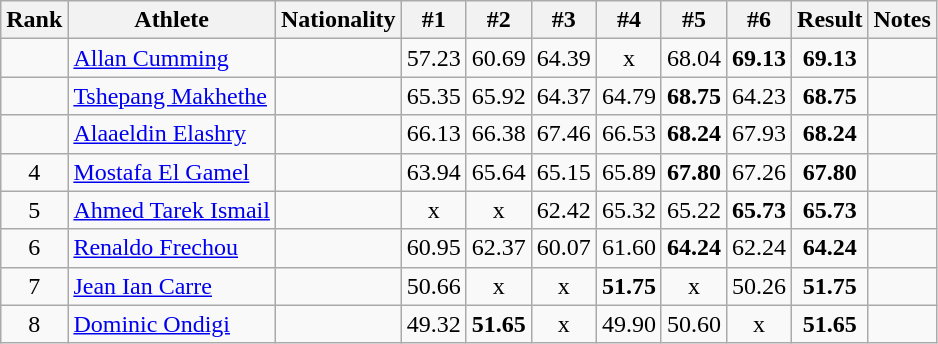<table class="wikitable sortable" style="text-align:center">
<tr>
<th>Rank</th>
<th>Athlete</th>
<th>Nationality</th>
<th>#1</th>
<th>#2</th>
<th>#3</th>
<th>#4</th>
<th>#5</th>
<th>#6</th>
<th>Result</th>
<th>Notes</th>
</tr>
<tr>
<td></td>
<td align="left"><a href='#'>Allan Cumming</a></td>
<td align=left></td>
<td>57.23</td>
<td>60.69</td>
<td>64.39</td>
<td>x</td>
<td>68.04</td>
<td><strong>69.13</strong></td>
<td><strong>69.13</strong></td>
<td></td>
</tr>
<tr>
<td></td>
<td align="left"><a href='#'>Tshepang Makhethe</a></td>
<td align=left></td>
<td>65.35</td>
<td>65.92</td>
<td>64.37</td>
<td>64.79</td>
<td><strong>68.75</strong></td>
<td>64.23</td>
<td><strong>68.75</strong></td>
<td></td>
</tr>
<tr>
<td></td>
<td align="left"><a href='#'>Alaaeldin Elashry</a></td>
<td align=left></td>
<td>66.13</td>
<td>66.38</td>
<td>67.46</td>
<td>66.53</td>
<td><strong>68.24</strong></td>
<td>67.93</td>
<td><strong>68.24</strong></td>
<td></td>
</tr>
<tr>
<td>4</td>
<td align="left"><a href='#'>Mostafa El Gamel</a></td>
<td align=left></td>
<td>63.94</td>
<td>65.64</td>
<td>65.15</td>
<td>65.89</td>
<td><strong>67.80</strong></td>
<td>67.26</td>
<td><strong>67.80</strong></td>
<td></td>
</tr>
<tr>
<td>5</td>
<td align="left"><a href='#'>Ahmed Tarek Ismail</a></td>
<td align=left></td>
<td>x</td>
<td>x</td>
<td>62.42</td>
<td>65.32</td>
<td>65.22</td>
<td><strong>65.73</strong></td>
<td><strong>65.73</strong></td>
<td></td>
</tr>
<tr>
<td>6</td>
<td align="left"><a href='#'>Renaldo Frechou</a></td>
<td align=left></td>
<td>60.95</td>
<td>62.37</td>
<td>60.07</td>
<td>61.60</td>
<td><strong>64.24</strong></td>
<td>62.24</td>
<td><strong>64.24</strong></td>
<td></td>
</tr>
<tr>
<td>7</td>
<td align="left"><a href='#'>Jean Ian Carre</a></td>
<td align=left></td>
<td>50.66</td>
<td>x</td>
<td>x</td>
<td><strong>51.75</strong></td>
<td>x</td>
<td>50.26</td>
<td><strong>51.75</strong></td>
<td></td>
</tr>
<tr>
<td>8</td>
<td align="left"><a href='#'>Dominic Ondigi</a></td>
<td align=left></td>
<td>49.32</td>
<td><strong>51.65</strong></td>
<td>x</td>
<td>49.90</td>
<td>50.60</td>
<td>x</td>
<td><strong>51.65</strong></td>
<td></td>
</tr>
</table>
